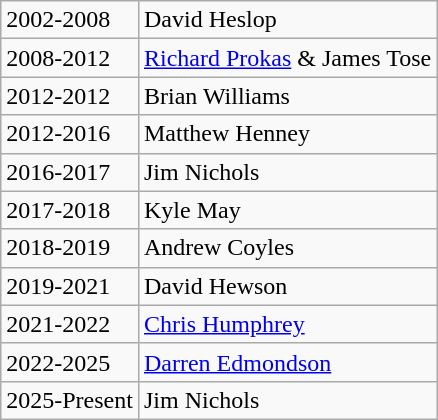<table class="wikitable">
<tr>
<td>2002-2008</td>
<td>David Heslop</td>
</tr>
<tr>
<td>2008-2012</td>
<td><a href='#'>Richard Prokas</a> & James Tose</td>
</tr>
<tr>
<td>2012-2012</td>
<td>Brian Williams</td>
</tr>
<tr>
<td>2012-2016</td>
<td>Matthew Henney</td>
</tr>
<tr>
<td>2016-2017</td>
<td>Jim Nichols</td>
</tr>
<tr>
<td>2017-2018</td>
<td>Kyle May</td>
</tr>
<tr>
<td>2018-2019</td>
<td>Andrew Coyles</td>
</tr>
<tr>
<td>2019-2021</td>
<td>David Hewson</td>
</tr>
<tr>
<td>2021-2022</td>
<td><a href='#'>Chris Humphrey</a></td>
</tr>
<tr>
<td>2022-2025</td>
<td><a href='#'>Darren Edmondson</a></td>
</tr>
<tr>
<td>2025-Present</td>
<td>Jim Nichols</td>
</tr>
</table>
